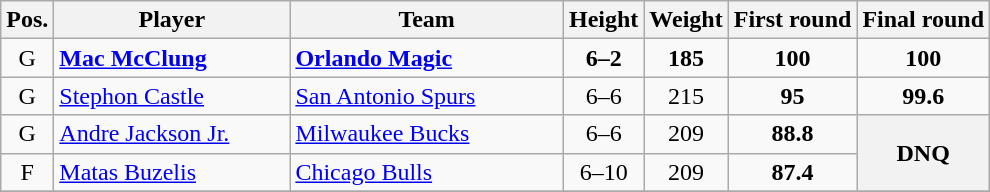<table class="wikitable">
<tr>
<th>Pos.</th>
<th style="width:150px;">Player</th>
<th width=175>Team</th>
<th>Height</th>
<th>Weight</th>
<th>First round</th>
<th>Final round</th>
</tr>
<tr>
<td style="text-align:center">G</td>
<td><strong><a href='#'>Mac McClung</a></strong></td>
<td><strong><a href='#'>Orlando Magic</a></strong></td>
<td align=center><strong>6–2</strong></td>
<td align=center><strong>185</strong></td>
<td align=center><strong>100</strong> </td>
<td style="text-align:center;"><strong>100</strong> </td>
</tr>
<tr>
<td style="text-align:center">G</td>
<td><a href='#'>Stephon Castle</a></td>
<td><a href='#'>San Antonio Spurs</a></td>
<td align=center>6–6</td>
<td align=center>215</td>
<td align=center><strong>95</strong> </td>
<td style="text-align:center;"><strong>99.6</strong> </td>
</tr>
<tr>
<td style="text-align:center">G</td>
<td><a href='#'>Andre Jackson Jr.</a></td>
<td><a href='#'>Milwaukee Bucks</a></td>
<td align=center>6–6</td>
<td align=center>209</td>
<td align=center><strong>88.8</strong> </td>
<th rowspan="2" style="text-align:center;">DNQ</th>
</tr>
<tr>
<td style="text-align:center">F</td>
<td><a href='#'>Matas Buzelis</a></td>
<td><a href='#'>Chicago Bulls</a></td>
<td align=center>6–10</td>
<td align=center>209</td>
<td align=center><strong>87.4</strong> </td>
</tr>
<tr>
</tr>
</table>
